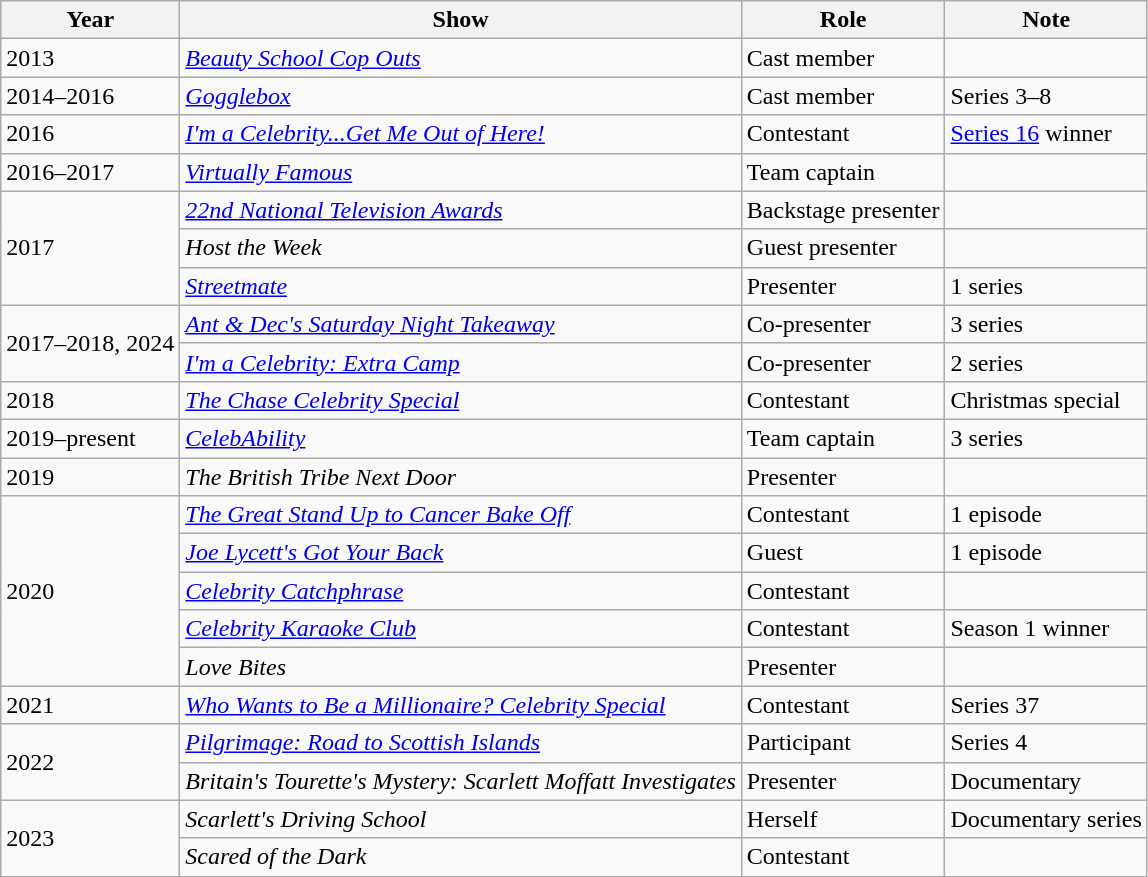<table class="wikitable">
<tr>
<th>Year</th>
<th>Show</th>
<th>Role</th>
<th>Note</th>
</tr>
<tr>
<td>2013</td>
<td><em><a href='#'>Beauty School Cop Outs</a></em></td>
<td>Cast member</td>
<td></td>
</tr>
<tr>
<td>2014–2016</td>
<td><em><a href='#'>Gogglebox</a></em></td>
<td>Cast member</td>
<td>Series 3–8</td>
</tr>
<tr>
<td>2016</td>
<td><em><a href='#'>I'm a Celebrity...Get Me Out of Here!</a></em></td>
<td>Contestant</td>
<td><a href='#'>Series 16</a> winner</td>
</tr>
<tr>
<td>2016–2017</td>
<td><em><a href='#'>Virtually Famous</a></em></td>
<td>Team captain</td>
<td></td>
</tr>
<tr>
<td rowspan="3">2017</td>
<td><em><a href='#'>22nd National Television Awards</a></em></td>
<td>Backstage presenter</td>
<td></td>
</tr>
<tr>
<td><em>Host the Week</em></td>
<td>Guest presenter</td>
<td></td>
</tr>
<tr>
<td><em><a href='#'>Streetmate</a></em></td>
<td>Presenter</td>
<td>1 series</td>
</tr>
<tr>
<td rowspan="2">2017–2018, 2024</td>
<td><em><a href='#'>Ant & Dec's Saturday Night Takeaway</a></em></td>
<td>Co-presenter</td>
<td>3 series</td>
</tr>
<tr>
<td><em><a href='#'>I'm a Celebrity: Extra Camp</a></em></td>
<td>Co-presenter</td>
<td>2 series</td>
</tr>
<tr>
<td>2018</td>
<td><a href='#'><em>The Chase Celebrity Special</em></a></td>
<td>Contestant</td>
<td>Christmas special</td>
</tr>
<tr>
<td>2019–present</td>
<td><em><a href='#'>CelebAbility</a></em></td>
<td>Team captain</td>
<td>3 series</td>
</tr>
<tr>
<td>2019</td>
<td><em>The British Tribe Next Door</em></td>
<td>Presenter</td>
<td></td>
</tr>
<tr>
<td rowspan="5">2020</td>
<td><em><a href='#'>The Great Stand Up to Cancer Bake Off</a></em></td>
<td>Contestant</td>
<td>1 episode</td>
</tr>
<tr>
<td><a href='#'><em>Joe Lycett's Got Your Back</em></a></td>
<td>Guest</td>
<td>1 episode</td>
</tr>
<tr>
<td><a href='#'><em>Celebrity Catchphrase</em></a></td>
<td>Contestant</td>
<td></td>
</tr>
<tr>
<td><em><a href='#'>Celebrity Karaoke Club</a></em></td>
<td>Contestant</td>
<td>Season 1 winner</td>
</tr>
<tr>
<td><em>Love Bites</em></td>
<td>Presenter</td>
<td></td>
</tr>
<tr>
<td>2021</td>
<td><a href='#'><em>Who Wants to Be a Millionaire? Celebrity Special</em></a></td>
<td>Contestant</td>
<td>Series 37</td>
</tr>
<tr>
<td rowspan="2">2022</td>
<td><em><a href='#'>Pilgrimage: Road to Scottish Islands</a></em></td>
<td>Participant</td>
<td>Series 4</td>
</tr>
<tr>
<td><em>Britain's Tourette's Mystery: Scarlett Moffatt Investigates</em></td>
<td>Presenter</td>
<td>Documentary</td>
</tr>
<tr>
<td rowspan="2">2023</td>
<td><em>Scarlett's Driving School</em></td>
<td>Herself</td>
<td>Documentary series</td>
</tr>
<tr>
<td><em>Scared of the Dark</em></td>
<td>Contestant</td>
<td></td>
</tr>
</table>
